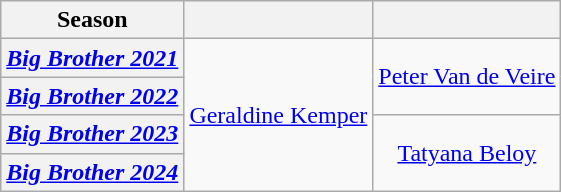<table class="wikitable" style="text-align: center;">
<tr>
<th>Season</th>
<th></th>
<th></th>
</tr>
<tr>
<th><a href='#'><em>Big Brother 2021</em></a></th>
<td rowspan="4"><a href='#'>Geraldine Kemper</a></td>
<td rowspan="2"><a href='#'>Peter Van de Veire</a></td>
</tr>
<tr>
<th><a href='#'><em>Big Brother 2022</em></a></th>
</tr>
<tr>
<th><a href='#'><em>Big Brother 2023</em></a></th>
<td rowspan="2"><a href='#'>Tatyana Beloy</a></td>
</tr>
<tr>
<th><a href='#'><em>Big Brother 2024</em></a></th>
</tr>
</table>
